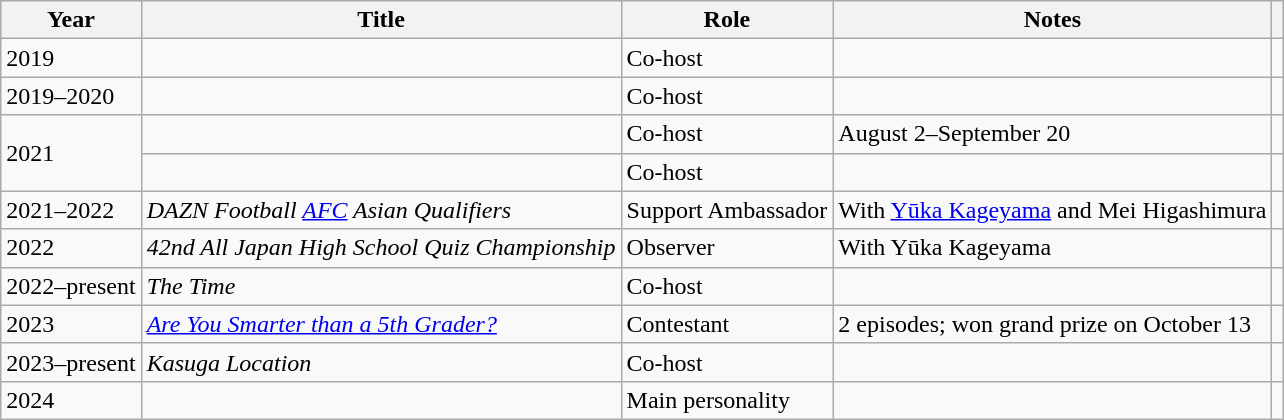<table class="wikitable sortable">
<tr>
<th>Year</th>
<th>Title</th>
<th>Role</th>
<th>Notes</th>
<th class="unsortable"></th>
</tr>
<tr>
<td>2019</td>
<td></td>
<td>Co-host</td>
<td></td>
<td></td>
</tr>
<tr>
<td>2019–2020</td>
<td></td>
<td>Co-host</td>
<td></td>
<td></td>
</tr>
<tr>
<td rowspan="2">2021</td>
<td></td>
<td>Co-host</td>
<td>August 2–September 20</td>
<td></td>
</tr>
<tr>
<td></td>
<td>Co-host</td>
<td></td>
<td></td>
</tr>
<tr>
<td>2021–2022</td>
<td><em>DAZN Football <a href='#'>AFC</a> Asian Qualifiers</em></td>
<td>Support Ambassador</td>
<td>With <a href='#'>Yūka Kageyama</a> and Mei Higashimura</td>
<td></td>
</tr>
<tr>
<td rowspan="1">2022</td>
<td><em>42nd All Japan High School Quiz Championship</em></td>
<td>Observer</td>
<td>With Yūka Kageyama</td>
<td></td>
</tr>
<tr>
<td>2022–present</td>
<td><em>The Time</em></td>
<td>Co-host</td>
<td></td>
<td></td>
</tr>
<tr>
<td>2023</td>
<td><em><a href='#'>Are You Smarter than a 5th Grader?</a></em></td>
<td>Contestant</td>
<td>2 episodes; won grand prize on October 13</td>
<td></td>
</tr>
<tr>
<td>2023–present</td>
<td><em>Kasuga Location</em></td>
<td>Co-host</td>
<td></td>
<td></td>
</tr>
<tr>
<td>2024</td>
<td></td>
<td>Main personality</td>
<td></td>
<td></td>
</tr>
</table>
